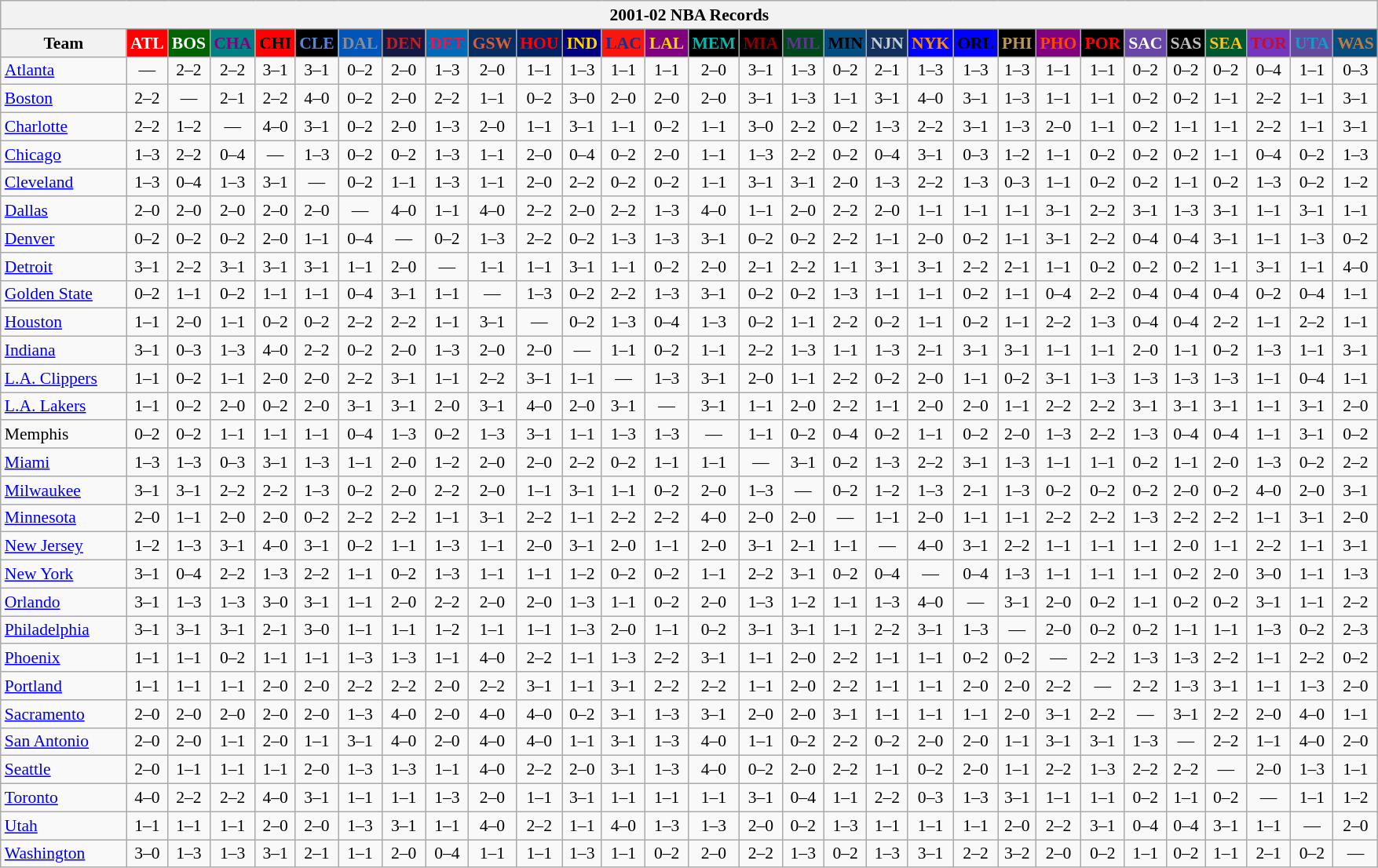<table class="wikitable" style="font-size:90%; text-align:center;">
<tr>
<th colspan=30>2001-02 NBA Records</th>
</tr>
<tr>
<th width=100>Team</th>
<th style="background:#FF0000;color:#FFFFFF;width=35">ATL</th>
<th style="background:#006400;color:#FFFFFF;width=35">BOS</th>
<th style="background:#008080;color:#800080;width=35">CHA</th>
<th style="background:#FF0000;color:#000000;width=35">CHI</th>
<th style="background:#000000;color:#5787DC;width=35">CLE</th>
<th style="background:#0055BA;color:#898D8F;width=35">DAL</th>
<th style="background:#141A44;color:#BC2224;width=35">DEN</th>
<th style="background:#006BB7;color:#ED164B;width=35">DET</th>
<th style="background:#072E63;color:#DC5A34;width=35">GSW</th>
<th style="background:#002366;color:#FF0000;width=35">HOU</th>
<th style="background:#000080;color:#FFD700;width=35">IND</th>
<th style="background:#F9160D;color:#1A2E8B;width=35">LAC</th>
<th style="background:#800080;color:#FFD700;width=35">LAL</th>
<th style="background:#000000;color:#0CB2AC;width=35">MEM</th>
<th style="background:#000000;color:#8B0000;width=35">MIA</th>
<th style="background:#00471B;color:#5C378A;width=35">MIL</th>
<th style="background:#044D80;color:#000000;width=35">MIN</th>
<th style="background:#12305B;color:#C4CED4;width=35">NJN</th>
<th style="background:#0000FF;color:#FF8C00;width=35">NYK</th>
<th style="background:#0000FF;color:#000000;width=35">ORL</th>
<th style="background:#000000;color:#BB9754;width=35">PHI</th>
<th style="background:#800080;color:#FF4500;width=35">PHO</th>
<th style="background:#000000;color:#FF0000;width=35">POR</th>
<th style="background:#6846A8;color:#FFFFFF;width=35">SAC</th>
<th style="background:#000000;color:#C0C0C0;width=35">SAS</th>
<th style="background:#005831;color:#FFC322;width=35">SEA</th>
<th style="background:#7436BF;color:#BE0F34;width=35">TOR</th>
<th style="background:#644A9C;color:#149BC7;width=35">UTA</th>
<th style="background:#044D7D;color:#BC7A44;width=35">WAS</th>
</tr>
<tr>
<td style="text-align:left;"><a href='#'>Atlanta</a></td>
<td>—</td>
<td>2–2</td>
<td>2–2</td>
<td>3–1</td>
<td>3–1</td>
<td>0–2</td>
<td>2–0</td>
<td>1–3</td>
<td>2–0</td>
<td>1–1</td>
<td>1–3</td>
<td>1–1</td>
<td>1–1</td>
<td>2–0</td>
<td>3–1</td>
<td>1–3</td>
<td>0–2</td>
<td>2–1</td>
<td>1–3</td>
<td>1–3</td>
<td>1–3</td>
<td>1–1</td>
<td>1–1</td>
<td>0–2</td>
<td>0–2</td>
<td>0–2</td>
<td>0–4</td>
<td>1–1</td>
<td>0–3</td>
</tr>
<tr>
<td style="text-align:left;"><a href='#'>Boston</a></td>
<td>2–2</td>
<td>—</td>
<td>2–1</td>
<td>2–2</td>
<td>4–0</td>
<td>0–2</td>
<td>2–0</td>
<td>2–2</td>
<td>1–1</td>
<td>0–2</td>
<td>3–0</td>
<td>2–0</td>
<td>2–0</td>
<td>2–0</td>
<td>3–1</td>
<td>1–3</td>
<td>1–1</td>
<td>3–1</td>
<td>4–0</td>
<td>3–1</td>
<td>1–3</td>
<td>1–1</td>
<td>1–1</td>
<td>0–2</td>
<td>0–2</td>
<td>1–1</td>
<td>2–2</td>
<td>1–1</td>
<td>3–1</td>
</tr>
<tr>
<td style="text-align:left;"><a href='#'>Charlotte</a></td>
<td>2–2</td>
<td>1–2</td>
<td>—</td>
<td>4–0</td>
<td>3–1</td>
<td>0–2</td>
<td>2–0</td>
<td>1–3</td>
<td>2–0</td>
<td>1–1</td>
<td>3–1</td>
<td>1–1</td>
<td>0–2</td>
<td>1–1</td>
<td>3–0</td>
<td>2–2</td>
<td>0–2</td>
<td>1–3</td>
<td>2–2</td>
<td>3–1</td>
<td>1–3</td>
<td>2–0</td>
<td>1–1</td>
<td>0–2</td>
<td>1–1</td>
<td>1–1</td>
<td>2–2</td>
<td>1–1</td>
<td>3–1</td>
</tr>
<tr>
<td style="text-align:left;"><a href='#'>Chicago</a></td>
<td>1–3</td>
<td>2–2</td>
<td>0–4</td>
<td>—</td>
<td>1–3</td>
<td>0–2</td>
<td>0–2</td>
<td>1–3</td>
<td>1–1</td>
<td>2–0</td>
<td>0–4</td>
<td>0–2</td>
<td>2–0</td>
<td>1–1</td>
<td>1–3</td>
<td>2–2</td>
<td>0–2</td>
<td>0–4</td>
<td>3–1</td>
<td>0–3</td>
<td>1–2</td>
<td>1–1</td>
<td>0–2</td>
<td>0–2</td>
<td>0–2</td>
<td>1–1</td>
<td>0–4</td>
<td>0–2</td>
<td>1–3</td>
</tr>
<tr>
<td style="text-align:left;"><a href='#'>Cleveland</a></td>
<td>1–3</td>
<td>0–4</td>
<td>1–3</td>
<td>3–1</td>
<td>—</td>
<td>0–2</td>
<td>1–1</td>
<td>1–3</td>
<td>1–1</td>
<td>2–0</td>
<td>2–2</td>
<td>0–2</td>
<td>0–2</td>
<td>1–1</td>
<td>3–1</td>
<td>3–1</td>
<td>2–0</td>
<td>1–3</td>
<td>2–2</td>
<td>1–3</td>
<td>0–3</td>
<td>1–1</td>
<td>0–2</td>
<td>0–2</td>
<td>1–1</td>
<td>0–2</td>
<td>1–3</td>
<td>0–2</td>
<td>1–2</td>
</tr>
<tr>
<td style="text-align:left;"><a href='#'>Dallas</a></td>
<td>2–0</td>
<td>2–0</td>
<td>2–0</td>
<td>2–0</td>
<td>2–0</td>
<td>—</td>
<td>4–0</td>
<td>1–1</td>
<td>4–0</td>
<td>2–2</td>
<td>2–0</td>
<td>2–2</td>
<td>1–3</td>
<td>4–0</td>
<td>1–1</td>
<td>2–0</td>
<td>2–2</td>
<td>2–0</td>
<td>1–1</td>
<td>1–1</td>
<td>1–1</td>
<td>3–1</td>
<td>2–2</td>
<td>3–1</td>
<td>1–3</td>
<td>3–1</td>
<td>1–1</td>
<td>3–1</td>
<td>1–1</td>
</tr>
<tr>
<td style="text-align:left;"><a href='#'>Denver</a></td>
<td>0–2</td>
<td>0–2</td>
<td>0–2</td>
<td>2–0</td>
<td>1–1</td>
<td>0–4</td>
<td>—</td>
<td>0–2</td>
<td>1–3</td>
<td>2–2</td>
<td>0–2</td>
<td>1–3</td>
<td>1–3</td>
<td>3–1</td>
<td>0–2</td>
<td>0–2</td>
<td>2–2</td>
<td>1–1</td>
<td>2–0</td>
<td>0–2</td>
<td>1–1</td>
<td>3–1</td>
<td>2–2</td>
<td>0–4</td>
<td>0–4</td>
<td>3–1</td>
<td>1–1</td>
<td>1–3</td>
<td>0–2</td>
</tr>
<tr>
<td style="text-align:left;"><a href='#'>Detroit</a></td>
<td>3–1</td>
<td>2–2</td>
<td>3–1</td>
<td>3–1</td>
<td>3–1</td>
<td>1–1</td>
<td>2–0</td>
<td>—</td>
<td>1–1</td>
<td>1–1</td>
<td>3–1</td>
<td>1–1</td>
<td>0–2</td>
<td>2–0</td>
<td>2–1</td>
<td>2–2</td>
<td>1–1</td>
<td>3–1</td>
<td>3–1</td>
<td>2–2</td>
<td>2–1</td>
<td>1–1</td>
<td>0–2</td>
<td>0–2</td>
<td>0–2</td>
<td>1–1</td>
<td>3–1</td>
<td>1–1</td>
<td>4–0</td>
</tr>
<tr>
<td style="text-align:left;"><a href='#'>Golden State</a></td>
<td>0–2</td>
<td>1–1</td>
<td>0–2</td>
<td>1–1</td>
<td>1–1</td>
<td>0–4</td>
<td>3–1</td>
<td>1–1</td>
<td>—</td>
<td>1–3</td>
<td>0–2</td>
<td>2–2</td>
<td>1–3</td>
<td>3–1</td>
<td>0–2</td>
<td>0–2</td>
<td>1–3</td>
<td>1–1</td>
<td>1–1</td>
<td>0–2</td>
<td>1–1</td>
<td>0–4</td>
<td>2–2</td>
<td>0–4</td>
<td>0–4</td>
<td>0–4</td>
<td>0–2</td>
<td>0–4</td>
<td>1–1</td>
</tr>
<tr>
<td style="text-align:left;"><a href='#'>Houston</a></td>
<td>1–1</td>
<td>2–0</td>
<td>1–1</td>
<td>0–2</td>
<td>0–2</td>
<td>2–2</td>
<td>2–2</td>
<td>1–1</td>
<td>3–1</td>
<td>—</td>
<td>0–2</td>
<td>1–3</td>
<td>0–4</td>
<td>1–3</td>
<td>0–2</td>
<td>1–1</td>
<td>2–2</td>
<td>0–2</td>
<td>1–1</td>
<td>0–2</td>
<td>1–1</td>
<td>2–2</td>
<td>1–3</td>
<td>0–4</td>
<td>0–4</td>
<td>2–2</td>
<td>1–1</td>
<td>2–2</td>
<td>1–1</td>
</tr>
<tr>
<td style="text-align:left;"><a href='#'>Indiana</a></td>
<td>3–1</td>
<td>0–3</td>
<td>1–3</td>
<td>4–0</td>
<td>2–2</td>
<td>0–2</td>
<td>2–0</td>
<td>1–3</td>
<td>2–0</td>
<td>2–0</td>
<td>—</td>
<td>1–1</td>
<td>0–2</td>
<td>1–1</td>
<td>2–2</td>
<td>1–3</td>
<td>1–1</td>
<td>1–3</td>
<td>2–1</td>
<td>3–1</td>
<td>3–1</td>
<td>1–1</td>
<td>1–1</td>
<td>2–0</td>
<td>1–1</td>
<td>0–2</td>
<td>1–3</td>
<td>1–1</td>
<td>3–1</td>
</tr>
<tr>
<td style="text-align:left;"><a href='#'>L.A. Clippers</a></td>
<td>1–1</td>
<td>0–2</td>
<td>1–1</td>
<td>2–0</td>
<td>2–0</td>
<td>2–2</td>
<td>3–1</td>
<td>1–1</td>
<td>2–2</td>
<td>3–1</td>
<td>1–1</td>
<td>—</td>
<td>1–3</td>
<td>3–1</td>
<td>2–0</td>
<td>1–1</td>
<td>2–2</td>
<td>0–2</td>
<td>2–0</td>
<td>1–1</td>
<td>0–2</td>
<td>3–1</td>
<td>1–3</td>
<td>1–3</td>
<td>1–3</td>
<td>1–3</td>
<td>1–1</td>
<td>0–4</td>
<td>1–1</td>
</tr>
<tr>
<td style="text-align:left;"><a href='#'>L.A. Lakers</a></td>
<td>1–1</td>
<td>0–2</td>
<td>2–0</td>
<td>0–2</td>
<td>2–0</td>
<td>3–1</td>
<td>3–1</td>
<td>2–0</td>
<td>3–1</td>
<td>4–0</td>
<td>2–0</td>
<td>3–1</td>
<td>—</td>
<td>3–1</td>
<td>1–1</td>
<td>2–0</td>
<td>2–2</td>
<td>1–1</td>
<td>2–0</td>
<td>2–0</td>
<td>1–1</td>
<td>2–2</td>
<td>2–2</td>
<td>3–1</td>
<td>3–1</td>
<td>3–1</td>
<td>1–1</td>
<td>3–1</td>
<td>2–0</td>
</tr>
<tr>
<td style="text-align:left;">Memphis</td>
<td>0–2</td>
<td>0–2</td>
<td>1–1</td>
<td>1–1</td>
<td>1–1</td>
<td>0–4</td>
<td>1–3</td>
<td>0–2</td>
<td>1–3</td>
<td>3–1</td>
<td>1–1</td>
<td>1–3</td>
<td>1–3</td>
<td>—</td>
<td>1–1</td>
<td>0–2</td>
<td>0–4</td>
<td>0–2</td>
<td>1–1</td>
<td>0–2</td>
<td>2–0</td>
<td>1–3</td>
<td>2–2</td>
<td>1–3</td>
<td>0–4</td>
<td>0–4</td>
<td>1–1</td>
<td>3–1</td>
<td>0–2</td>
</tr>
<tr>
<td style="text-align:left;"><a href='#'>Miami</a></td>
<td>1–3</td>
<td>1–3</td>
<td>0–3</td>
<td>3–1</td>
<td>1–3</td>
<td>1–1</td>
<td>2–0</td>
<td>1–2</td>
<td>2–0</td>
<td>2–0</td>
<td>2–2</td>
<td>0–2</td>
<td>1–1</td>
<td>1–1</td>
<td>—</td>
<td>3–1</td>
<td>0–2</td>
<td>1–3</td>
<td>2–2</td>
<td>3–1</td>
<td>1–3</td>
<td>1–1</td>
<td>1–1</td>
<td>0–2</td>
<td>1–1</td>
<td>2–0</td>
<td>1–3</td>
<td>0–2</td>
<td>2–2</td>
</tr>
<tr>
<td style="text-align:left;"><a href='#'>Milwaukee</a></td>
<td>3–1</td>
<td>3–1</td>
<td>2–2</td>
<td>2–2</td>
<td>1–3</td>
<td>0–2</td>
<td>2–0</td>
<td>2–2</td>
<td>2–0</td>
<td>1–1</td>
<td>3–1</td>
<td>1–1</td>
<td>0–2</td>
<td>2–0</td>
<td>1–3</td>
<td>—</td>
<td>0–2</td>
<td>1–2</td>
<td>1–3</td>
<td>2–1</td>
<td>1–3</td>
<td>0–2</td>
<td>0–2</td>
<td>0–2</td>
<td>2–0</td>
<td>0–2</td>
<td>4–0</td>
<td>2–0</td>
<td>3–1</td>
</tr>
<tr>
<td style="text-align:left;"><a href='#'>Minnesota</a></td>
<td>2–0</td>
<td>1–1</td>
<td>2–0</td>
<td>2–0</td>
<td>0–2</td>
<td>2–2</td>
<td>2–2</td>
<td>1–1</td>
<td>3–1</td>
<td>2–2</td>
<td>1–1</td>
<td>2–2</td>
<td>2–2</td>
<td>4–0</td>
<td>2–0</td>
<td>2–0</td>
<td>—</td>
<td>1–1</td>
<td>2–0</td>
<td>1–1</td>
<td>1–1</td>
<td>2–2</td>
<td>2–2</td>
<td>1–3</td>
<td>2–2</td>
<td>2–2</td>
<td>1–1</td>
<td>3–1</td>
<td>2–0</td>
</tr>
<tr>
<td style="text-align:left;"><a href='#'>New Jersey</a></td>
<td>1–2</td>
<td>1–3</td>
<td>3–1</td>
<td>4–0</td>
<td>3–1</td>
<td>0–2</td>
<td>1–1</td>
<td>1–3</td>
<td>1–1</td>
<td>2–0</td>
<td>3–1</td>
<td>2–0</td>
<td>1–1</td>
<td>2–0</td>
<td>3–1</td>
<td>2–1</td>
<td>1–1</td>
<td>—</td>
<td>4–0</td>
<td>3–1</td>
<td>2–2</td>
<td>1–1</td>
<td>1–1</td>
<td>1–1</td>
<td>2–0</td>
<td>1–1</td>
<td>2–2</td>
<td>1–1</td>
<td>3–1</td>
</tr>
<tr>
<td style="text-align:left;"><a href='#'>New York</a></td>
<td>3–1</td>
<td>0–4</td>
<td>2–2</td>
<td>1–3</td>
<td>2–2</td>
<td>1–1</td>
<td>0–2</td>
<td>1–3</td>
<td>1–1</td>
<td>1–1</td>
<td>1–2</td>
<td>0–2</td>
<td>0–2</td>
<td>1–1</td>
<td>2–2</td>
<td>3–1</td>
<td>0–2</td>
<td>0–4</td>
<td>—</td>
<td>0–4</td>
<td>1–3</td>
<td>1–1</td>
<td>1–1</td>
<td>1–1</td>
<td>0–2</td>
<td>2–0</td>
<td>3–0</td>
<td>1–1</td>
<td>1–3</td>
</tr>
<tr>
<td style="text-align:left;"><a href='#'>Orlando</a></td>
<td>3–1</td>
<td>1–3</td>
<td>1–3</td>
<td>3–0</td>
<td>3–1</td>
<td>1–1</td>
<td>2–0</td>
<td>2–2</td>
<td>2–0</td>
<td>2–0</td>
<td>1–3</td>
<td>1–1</td>
<td>0–2</td>
<td>2–0</td>
<td>1–3</td>
<td>1–2</td>
<td>1–1</td>
<td>1–3</td>
<td>4–0</td>
<td>—</td>
<td>3–1</td>
<td>2–0</td>
<td>0–2</td>
<td>1–1</td>
<td>0–2</td>
<td>0–2</td>
<td>3–1</td>
<td>1–1</td>
<td>2–2</td>
</tr>
<tr>
<td style="text-align:left;"><a href='#'>Philadelphia</a></td>
<td>3–1</td>
<td>3–1</td>
<td>3–1</td>
<td>2–1</td>
<td>3–0</td>
<td>1–1</td>
<td>1–1</td>
<td>1–2</td>
<td>1–1</td>
<td>1–1</td>
<td>1–3</td>
<td>2–0</td>
<td>1–1</td>
<td>0–2</td>
<td>3–1</td>
<td>3–1</td>
<td>1–1</td>
<td>2–2</td>
<td>3–1</td>
<td>1–3</td>
<td>—</td>
<td>2–0</td>
<td>0–2</td>
<td>0–2</td>
<td>1–1</td>
<td>1–1</td>
<td>1–3</td>
<td>0–2</td>
<td>2–3</td>
</tr>
<tr>
<td style="text-align:left;"><a href='#'>Phoenix</a></td>
<td>1–1</td>
<td>1–1</td>
<td>0–2</td>
<td>1–1</td>
<td>1–1</td>
<td>1–3</td>
<td>1–3</td>
<td>1–1</td>
<td>4–0</td>
<td>2–2</td>
<td>1–1</td>
<td>1–3</td>
<td>2–2</td>
<td>3–1</td>
<td>1–1</td>
<td>2–0</td>
<td>2–2</td>
<td>1–1</td>
<td>1–1</td>
<td>0–2</td>
<td>0–2</td>
<td>—</td>
<td>2–2</td>
<td>1–3</td>
<td>1–3</td>
<td>2–2</td>
<td>1–1</td>
<td>2–2</td>
<td>0–2</td>
</tr>
<tr>
<td style="text-align:left;"><a href='#'>Portland</a></td>
<td>1–1</td>
<td>1–1</td>
<td>1–1</td>
<td>2–0</td>
<td>2–0</td>
<td>2–2</td>
<td>2–2</td>
<td>2–0</td>
<td>2–2</td>
<td>3–1</td>
<td>1–1</td>
<td>3–1</td>
<td>2–2</td>
<td>2–2</td>
<td>1–1</td>
<td>2–0</td>
<td>2–2</td>
<td>1–1</td>
<td>1–1</td>
<td>2–0</td>
<td>2–0</td>
<td>2–2</td>
<td>—</td>
<td>2–2</td>
<td>1–3</td>
<td>3–1</td>
<td>1–1</td>
<td>1–3</td>
<td>2–0</td>
</tr>
<tr>
<td style="text-align:left;"><a href='#'>Sacramento</a></td>
<td>2–0</td>
<td>2–0</td>
<td>2–0</td>
<td>2–0</td>
<td>2–0</td>
<td>1–3</td>
<td>4–0</td>
<td>2–0</td>
<td>4–0</td>
<td>4–0</td>
<td>0–2</td>
<td>3–1</td>
<td>1–3</td>
<td>3–1</td>
<td>2–0</td>
<td>2–0</td>
<td>3–1</td>
<td>1–1</td>
<td>1–1</td>
<td>1–1</td>
<td>2–0</td>
<td>3–1</td>
<td>2–2</td>
<td>—</td>
<td>3–1</td>
<td>2–2</td>
<td>2–0</td>
<td>4–0</td>
<td>1–1</td>
</tr>
<tr>
<td style="text-align:left;"><a href='#'>San Antonio</a></td>
<td>2–0</td>
<td>2–0</td>
<td>1–1</td>
<td>2–0</td>
<td>1–1</td>
<td>3–1</td>
<td>4–0</td>
<td>2–0</td>
<td>4–0</td>
<td>4–0</td>
<td>1–1</td>
<td>3–1</td>
<td>1–3</td>
<td>4–0</td>
<td>1–1</td>
<td>0–2</td>
<td>2–2</td>
<td>0–2</td>
<td>2–0</td>
<td>2–0</td>
<td>1–1</td>
<td>3–1</td>
<td>3–1</td>
<td>1–3</td>
<td>—</td>
<td>2–2</td>
<td>1–1</td>
<td>4–0</td>
<td>2–0</td>
</tr>
<tr>
<td style="text-align:left;"><a href='#'>Seattle</a></td>
<td>2–0</td>
<td>1–1</td>
<td>1–1</td>
<td>1–1</td>
<td>2–0</td>
<td>1–3</td>
<td>1–3</td>
<td>1–1</td>
<td>4–0</td>
<td>2–2</td>
<td>2–0</td>
<td>3–1</td>
<td>1–3</td>
<td>4–0</td>
<td>0–2</td>
<td>2–0</td>
<td>2–2</td>
<td>1–1</td>
<td>0–2</td>
<td>2–0</td>
<td>1–1</td>
<td>2–2</td>
<td>1–3</td>
<td>2–2</td>
<td>2–2</td>
<td>—</td>
<td>2–0</td>
<td>1–3</td>
<td>1–1</td>
</tr>
<tr>
<td style="text-align:left;"><a href='#'>Toronto</a></td>
<td>4–0</td>
<td>2–2</td>
<td>2–2</td>
<td>4–0</td>
<td>3–1</td>
<td>1–1</td>
<td>1–1</td>
<td>1–3</td>
<td>2–0</td>
<td>1–1</td>
<td>3–1</td>
<td>1–1</td>
<td>1–1</td>
<td>1–1</td>
<td>3–1</td>
<td>0–4</td>
<td>1–1</td>
<td>2–2</td>
<td>0–3</td>
<td>1–3</td>
<td>3–1</td>
<td>1–1</td>
<td>1–1</td>
<td>0–2</td>
<td>1–1</td>
<td>0–2</td>
<td>—</td>
<td>1–1</td>
<td>1–2</td>
</tr>
<tr>
<td style="text-align:left;"><a href='#'>Utah</a></td>
<td>1–1</td>
<td>1–1</td>
<td>1–1</td>
<td>2–0</td>
<td>2–0</td>
<td>1–3</td>
<td>3–1</td>
<td>1–1</td>
<td>4–0</td>
<td>2–2</td>
<td>1–1</td>
<td>4–0</td>
<td>1–3</td>
<td>1–3</td>
<td>2–0</td>
<td>0–2</td>
<td>1–3</td>
<td>1–1</td>
<td>1–1</td>
<td>1–1</td>
<td>2–0</td>
<td>2–2</td>
<td>3–1</td>
<td>0–4</td>
<td>0–4</td>
<td>3–1</td>
<td>1–1</td>
<td>—</td>
<td>2–0</td>
</tr>
<tr>
<td style="text-align:left;"><a href='#'>Washington</a></td>
<td>3–0</td>
<td>1–3</td>
<td>1–3</td>
<td>3–1</td>
<td>2–1</td>
<td>1–1</td>
<td>2–0</td>
<td>0–4</td>
<td>1–1</td>
<td>1–1</td>
<td>1–3</td>
<td>1–1</td>
<td>0–2</td>
<td>2–0</td>
<td>2–2</td>
<td>1–3</td>
<td>0–2</td>
<td>1–3</td>
<td>3–1</td>
<td>2–2</td>
<td>3–2</td>
<td>2–0</td>
<td>0–2</td>
<td>1–1</td>
<td>0–2</td>
<td>1–1</td>
<td>2–1</td>
<td>0–2</td>
<td>—</td>
</tr>
</table>
